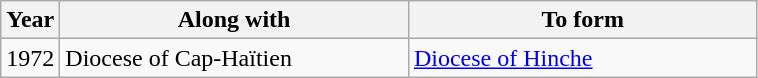<table class="wikitable">
<tr>
<th>Year</th>
<th width="225">Along with</th>
<th width="225">To form</th>
</tr>
<tr valign="top">
<td>1972</td>
<td>Diocese of Cap-Haïtien</td>
<td><a href='#'>Diocese of Hinche</a></td>
</tr>
</table>
